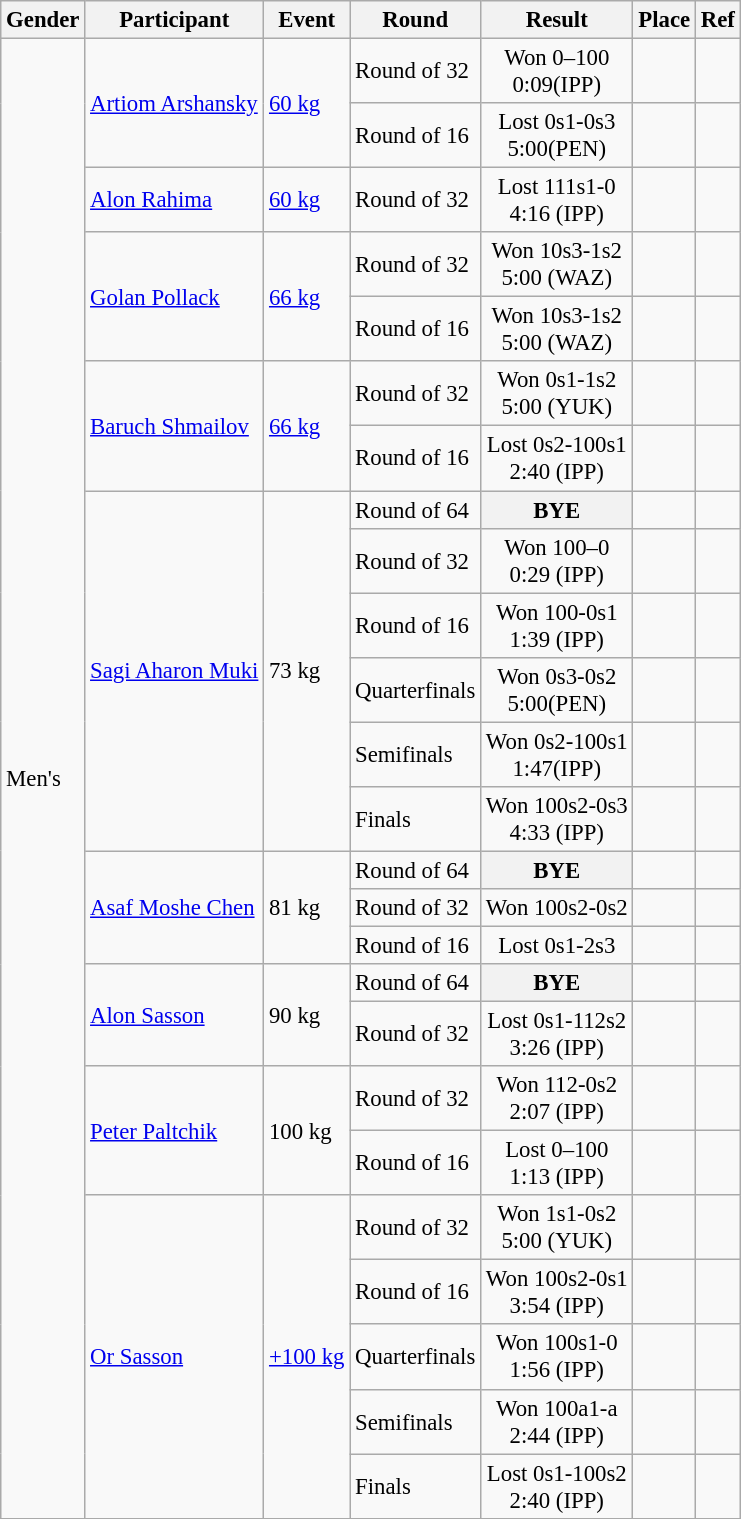<table class="wikitable" style="font-size: 95%;">
<tr>
<th>Gender</th>
<th>Participant</th>
<th>Event</th>
<th>Round</th>
<th>Result</th>
<th>Place</th>
<th>Ref</th>
</tr>
<tr>
<td rowspan="35">Men's</td>
<td rowspan="2"><a href='#'>Artiom Arshansky</a></td>
<td rowspan="2"><a href='#'>60 kg</a></td>
<td>Round of 32</td>
<td align=center>Won 0–100<br>0:09(IPP)</td>
<td></td>
<td></td>
</tr>
<tr>
<td>Round of 16</td>
<td align=center>Lost 0s1-0s3<br>5:00(PEN)</td>
<td></td>
<td></td>
</tr>
<tr>
<td rowspan="1"><a href='#'>Alon Rahima</a></td>
<td rowspan="1"><a href='#'>60 kg</a></td>
<td>Round of 32</td>
<td align=center>Lost 111s1-0<br>4:16 (IPP)</td>
<td></td>
<td></td>
</tr>
<tr>
<td rowspan="2"><a href='#'>Golan Pollack</a></td>
<td rowspan="2"><a href='#'>66 kg</a></td>
<td>Round of 32</td>
<td align=center>Won 10s3-1s2<br>5:00 (WAZ)</td>
<td></td>
<td></td>
</tr>
<tr>
<td>Round of 16</td>
<td align=center>Won 10s3-1s2<br>5:00 (WAZ)</td>
<td></td>
<td></td>
</tr>
<tr>
<td rowspan="2"><a href='#'>Baruch Shmailov</a></td>
<td rowspan="2"><a href='#'>66 kg</a></td>
<td>Round of 32</td>
<td align=center>Won 0s1-1s2<br>5:00 (YUK)</td>
<td></td>
<td></td>
</tr>
<tr>
<td>Round of 16</td>
<td align=center>Lost 0s2-100s1<br>2:40 (IPP)</td>
<td></td>
<td></td>
</tr>
<tr>
<td rowspan="6"><a href='#'>Sagi Aharon Muki</a></td>
<td rowspan="6">73 kg</td>
<td>Round of 64</td>
<th>BYE</th>
<td></td>
<td></td>
</tr>
<tr>
<td>Round of 32</td>
<td align=center>Won 100–0<br>0:29 (IPP)</td>
<td></td>
<td></td>
</tr>
<tr>
<td>Round of 16</td>
<td align=center>Won 100-0s1<br>1:39 (IPP)</td>
<td></td>
<td></td>
</tr>
<tr>
<td>Quarterfinals</td>
<td align=center>Won 0s3-0s2<br>5:00(PEN)</td>
<td></td>
<td></td>
</tr>
<tr>
<td>Semifinals</td>
<td align=center>Won 0s2-100s1<br>1:47(IPP)</td>
<td></td>
<td></td>
</tr>
<tr>
<td>Finals</td>
<td align=center>Won 100s2-0s3<br>4:33 (IPP)</td>
<td></td>
<td></td>
</tr>
<tr>
<td rowspan="3"><a href='#'>Asaf Moshe Chen</a></td>
<td rowspan="3">81 kg</td>
<td>Round of 64</td>
<th>BYE</th>
<td></td>
<td></td>
</tr>
<tr>
<td>Round of 32</td>
<td align=center>Won 100s2-0s2<br></td>
<td></td>
<td></td>
</tr>
<tr>
<td>Round of 16</td>
<td align=center>Lost 0s1-2s3<br></td>
<td></td>
<td></td>
</tr>
<tr>
<td rowspan="2"><a href='#'>Alon Sasson</a></td>
<td rowspan="2">90 kg</td>
<td>Round of 64</td>
<th>BYE</th>
<td></td>
<td></td>
</tr>
<tr>
<td>Round of 32</td>
<td align=center>Lost 0s1-112s2<br>3:26 (IPP)</td>
<td></td>
<td></td>
</tr>
<tr>
<td rowspan="2"><a href='#'>Peter Paltchik</a></td>
<td rowspan="2">100 kg</td>
<td>Round of 32</td>
<td align=center>Won 112-0s2<br>2:07 (IPP)</td>
<td></td>
<td></td>
</tr>
<tr>
<td>Round of 16</td>
<td align=center>Lost 0–100<br>1:13 (IPP)</td>
<td></td>
<td></td>
</tr>
<tr>
<td rowspan="5"><a href='#'>Or Sasson</a></td>
<td rowspan="5"><a href='#'>+100 kg</a></td>
<td>Round of 32</td>
<td align=center>Won 1s1-0s2<br>5:00 (YUK)</td>
<td></td>
<td></td>
</tr>
<tr>
<td>Round of 16</td>
<td align=center>Won 100s2-0s1<br>3:54 (IPP)</td>
<td></td>
<td></td>
</tr>
<tr>
<td>Quarterfinals</td>
<td align=center>Won 100s1-0<br>1:56 (IPP)</td>
<td></td>
<td></td>
</tr>
<tr>
<td>Semifinals</td>
<td align=center>Won 100a1-a<br>2:44 (IPP)</td>
<td></td>
<td></td>
</tr>
<tr>
<td>Finals</td>
<td align=center>Lost 0s1-100s2<br>2:40 (IPP)</td>
<td></td>
<td></td>
</tr>
<tr>
</tr>
</table>
